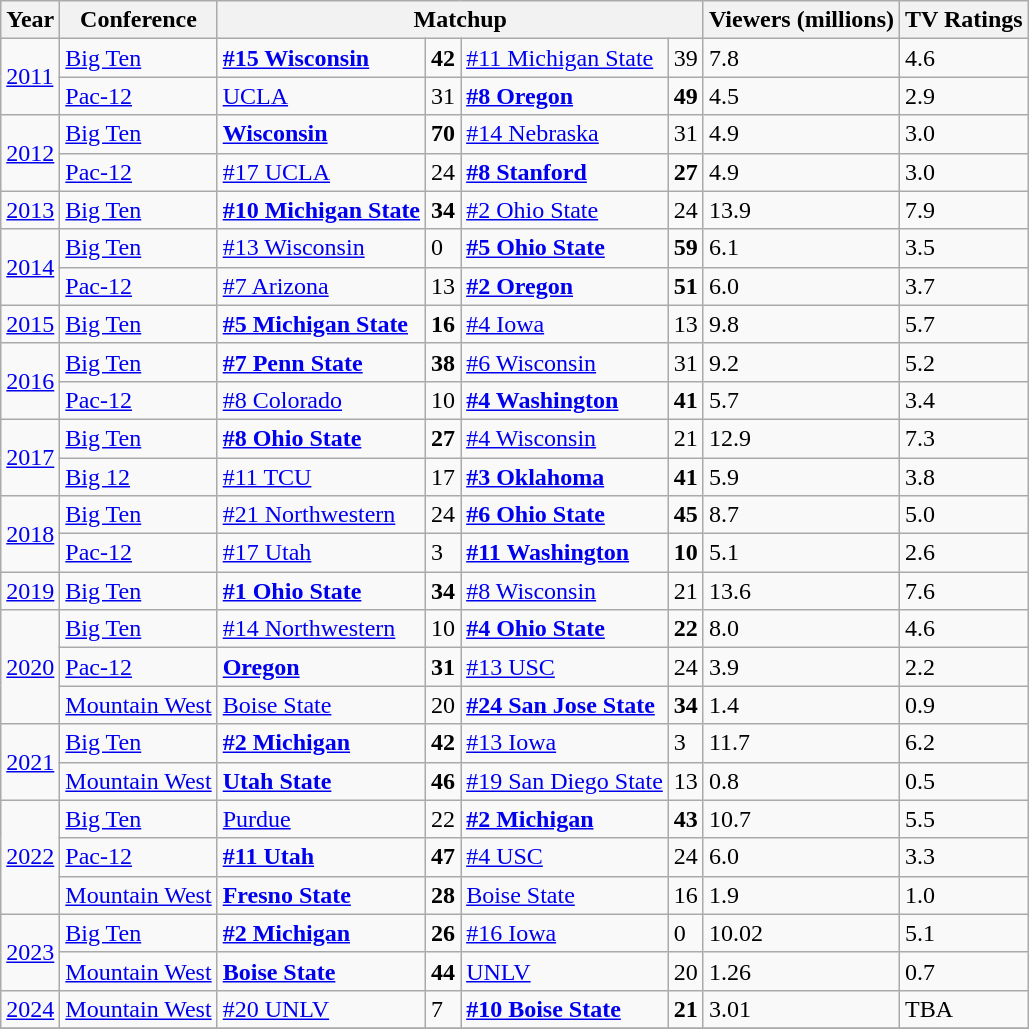<table class="wikitable sortable">
<tr>
<th>Year</th>
<th>Conference</th>
<th colspan="4">Matchup</th>
<th>Viewers (millions)</th>
<th>TV Ratings</th>
</tr>
<tr>
<td rowspan="2"><a href='#'>2011</a></td>
<td><a href='#'>Big Ten</a></td>
<td><a href='#'><strong>#15 Wisconsin</strong></a></td>
<td><strong>42</strong></td>
<td><a href='#'>#11 Michigan State</a></td>
<td>39</td>
<td>7.8</td>
<td>4.6</td>
</tr>
<tr>
<td><a href='#'>Pac-12</a></td>
<td><a href='#'>UCLA</a></td>
<td>31</td>
<td><a href='#'><strong>#8 Oregon</strong></a></td>
<td><strong>49</strong></td>
<td>4.5</td>
<td>2.9</td>
</tr>
<tr>
<td rowspan="2"><a href='#'>2012</a></td>
<td><a href='#'>Big Ten</a></td>
<td><a href='#'><strong>Wisconsin</strong></a></td>
<td><strong>70</strong></td>
<td><a href='#'>#14 Nebraska</a></td>
<td>31</td>
<td>4.9</td>
<td>3.0</td>
</tr>
<tr>
<td><a href='#'>Pac-12</a></td>
<td><a href='#'>#17 UCLA</a></td>
<td>24</td>
<td><a href='#'><strong>#8 Stanford</strong></a></td>
<td><strong>27</strong></td>
<td>4.9</td>
<td>3.0</td>
</tr>
<tr>
<td><a href='#'>2013</a></td>
<td><a href='#'>Big Ten</a></td>
<td><a href='#'><strong>#10 Michigan State</strong></a></td>
<td><strong>34</strong></td>
<td><a href='#'>#2 Ohio State</a></td>
<td>24</td>
<td>13.9</td>
<td>7.9</td>
</tr>
<tr>
<td rowspan="2"><a href='#'>2014</a></td>
<td><a href='#'>Big Ten</a></td>
<td><a href='#'>#13 Wisconsin</a></td>
<td>0</td>
<td><a href='#'><strong>#5 Ohio State</strong></a></td>
<td><strong>59</strong></td>
<td>6.1</td>
<td>3.5</td>
</tr>
<tr>
<td><a href='#'>Pac-12</a></td>
<td><a href='#'>#7 Arizona</a></td>
<td>13</td>
<td><a href='#'><strong>#2 Oregon</strong></a></td>
<td><strong>51</strong></td>
<td>6.0</td>
<td>3.7</td>
</tr>
<tr>
<td><a href='#'>2015</a></td>
<td><a href='#'>Big Ten</a></td>
<td><a href='#'><strong>#5 Michigan State</strong></a></td>
<td><strong>16</strong></td>
<td><a href='#'>#4 Iowa</a></td>
<td>13</td>
<td>9.8</td>
<td>5.7</td>
</tr>
<tr>
<td rowspan="2"><a href='#'>2016</a></td>
<td><a href='#'>Big Ten</a></td>
<td><a href='#'><strong>#7 Penn State</strong></a></td>
<td><strong>38</strong></td>
<td><a href='#'>#6 Wisconsin</a></td>
<td>31</td>
<td>9.2</td>
<td>5.2</td>
</tr>
<tr>
<td><a href='#'>Pac-12</a></td>
<td><a href='#'>#8 Colorado</a></td>
<td>10</td>
<td><a href='#'><strong>#4 Washington</strong></a></td>
<td><strong>41</strong></td>
<td>5.7</td>
<td>3.4</td>
</tr>
<tr>
<td rowspan="2"><a href='#'>2017</a></td>
<td><a href='#'>Big Ten</a></td>
<td><a href='#'><strong>#8 Ohio State</strong></a></td>
<td><strong>27</strong></td>
<td><a href='#'>#4 Wisconsin</a></td>
<td>21</td>
<td>12.9</td>
<td>7.3</td>
</tr>
<tr>
<td><a href='#'>Big 12</a></td>
<td><a href='#'>#11 TCU</a></td>
<td>17</td>
<td><a href='#'><strong>#3 Oklahoma</strong></a></td>
<td><strong>41</strong></td>
<td>5.9</td>
<td>3.8</td>
</tr>
<tr>
<td rowspan="2"><a href='#'>2018</a></td>
<td><a href='#'>Big Ten</a></td>
<td><a href='#'>#21 Northwestern</a></td>
<td>24</td>
<td><a href='#'><strong>#6 Ohio State</strong></a></td>
<td><strong>45</strong></td>
<td>8.7</td>
<td>5.0</td>
</tr>
<tr>
<td><a href='#'>Pac-12</a></td>
<td><a href='#'>#17 Utah</a></td>
<td>3</td>
<td><a href='#'><strong>#11 Washington</strong></a></td>
<td><strong>10</strong></td>
<td>5.1</td>
<td>2.6</td>
</tr>
<tr>
<td><a href='#'>2019</a></td>
<td><a href='#'>Big Ten</a></td>
<td><a href='#'><strong>#1 Ohio State</strong></a></td>
<td><strong>34</strong></td>
<td><a href='#'>#8 Wisconsin</a></td>
<td>21</td>
<td>13.6</td>
<td>7.6</td>
</tr>
<tr>
<td rowspan="3"><a href='#'>2020</a></td>
<td><a href='#'>Big Ten</a></td>
<td><a href='#'>#14 Northwestern</a></td>
<td>10</td>
<td><a href='#'><strong>#4 Ohio State</strong></a></td>
<td><strong>22</strong></td>
<td>8.0</td>
<td>4.6</td>
</tr>
<tr>
<td><a href='#'>Pac-12</a></td>
<td><a href='#'><strong>Oregon</strong></a></td>
<td><strong>31</strong></td>
<td><a href='#'>#13 USC</a></td>
<td>24</td>
<td>3.9</td>
<td>2.2</td>
</tr>
<tr>
<td><a href='#'>Mountain West</a></td>
<td><a href='#'>Boise State</a></td>
<td>20</td>
<td><a href='#'><strong>#24 San Jose State</strong></a></td>
<td><strong>34</strong></td>
<td>1.4</td>
<td>0.9</td>
</tr>
<tr>
<td rowspan="2"><a href='#'>2021</a></td>
<td><a href='#'>Big Ten</a></td>
<td><a href='#'><strong>#2 Michigan</strong></a></td>
<td><strong>42</strong></td>
<td><a href='#'>#13 Iowa</a></td>
<td>3</td>
<td>11.7</td>
<td>6.2</td>
</tr>
<tr>
<td><a href='#'>Mountain West</a></td>
<td><a href='#'><strong>Utah State</strong></a></td>
<td><strong>46</strong></td>
<td><a href='#'>#19 San Diego State</a></td>
<td>13</td>
<td>0.8</td>
<td>0.5</td>
</tr>
<tr>
<td rowspan="3"><a href='#'>2022</a></td>
<td><a href='#'>Big Ten</a></td>
<td><a href='#'>Purdue</a></td>
<td>22</td>
<td><strong><a href='#'>#2 Michigan</a></strong></td>
<td><strong>43</strong></td>
<td>10.7</td>
<td>5.5</td>
</tr>
<tr>
<td><a href='#'>Pac-12</a></td>
<td><strong><a href='#'>#11 Utah</a></strong></td>
<td><strong>47</strong></td>
<td><a href='#'>#4 USC</a></td>
<td>24</td>
<td>6.0</td>
<td>3.3</td>
</tr>
<tr>
<td><a href='#'>Mountain West</a></td>
<td><strong><a href='#'>Fresno State</a></strong></td>
<td><strong>28</strong></td>
<td><a href='#'>Boise State</a></td>
<td>16</td>
<td>1.9</td>
<td>1.0</td>
</tr>
<tr>
<td rowspan="2"><a href='#'>2023</a></td>
<td><a href='#'>Big Ten</a></td>
<td><strong><a href='#'>#2 Michigan</a></strong></td>
<td><strong>26</strong></td>
<td><a href='#'>#16 Iowa</a></td>
<td>0</td>
<td>10.02</td>
<td>5.1</td>
</tr>
<tr>
<td><a href='#'>Mountain West</a></td>
<td><strong><a href='#'>Boise State</a></strong></td>
<td><strong>44</strong></td>
<td><a href='#'>UNLV</a></td>
<td>20</td>
<td>1.26</td>
<td>0.7</td>
</tr>
<tr>
<td rowspan="1"><a href='#'>2024</a></td>
<td><a href='#'>Mountain West</a></td>
<td><a href='#'>#20 UNLV</a></td>
<td>7</td>
<td><strong><a href='#'>#10 Boise State</a></strong></td>
<td><strong>21</strong></td>
<td>3.01</td>
<td>TBA</td>
</tr>
<tr>
</tr>
</table>
